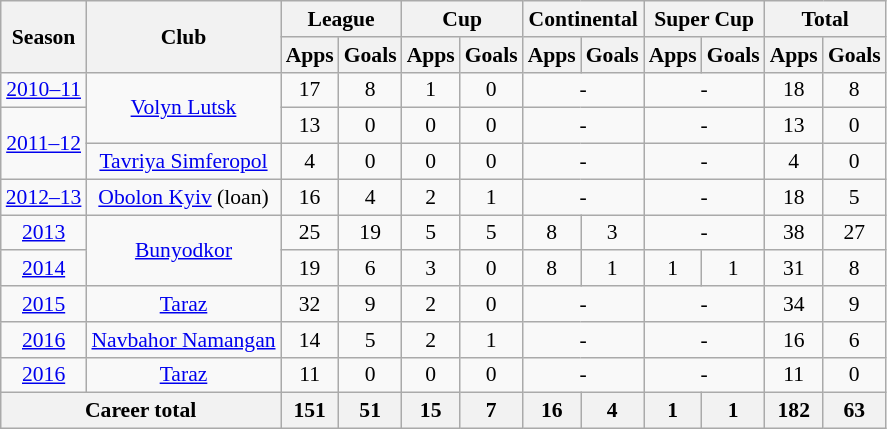<table class="wikitable" style="font-size:90%; text-align:center;">
<tr>
<th rowspan="2">Season</th>
<th rowspan="2">Club</th>
<th colspan="2">League</th>
<th colspan="2">Cup</th>
<th colspan="2">Continental</th>
<th colspan="2">Super Cup</th>
<th colspan="2">Total</th>
</tr>
<tr>
<th>Apps</th>
<th>Goals</th>
<th>Apps</th>
<th>Goals</th>
<th>Apps</th>
<th>Goals</th>
<th>Apps</th>
<th>Goals</th>
<th>Apps</th>
<th>Goals</th>
</tr>
<tr>
<td><a href='#'>2010–11</a></td>
<td rowspan="2"><a href='#'>Volyn Lutsk</a></td>
<td>17</td>
<td>8</td>
<td>1</td>
<td>0</td>
<td colspan="2">-</td>
<td colspan="2">-</td>
<td>18</td>
<td>8</td>
</tr>
<tr>
<td rowspan="2"><a href='#'>2011–12</a></td>
<td>13</td>
<td>0</td>
<td>0</td>
<td>0</td>
<td colspan="2">-</td>
<td colspan="2">-</td>
<td>13</td>
<td>0</td>
</tr>
<tr>
<td rowspan="1"><a href='#'>Tavriya Simferopol</a></td>
<td>4</td>
<td>0</td>
<td>0</td>
<td>0</td>
<td colspan="2">-</td>
<td colspan="2">-</td>
<td>4</td>
<td>0</td>
</tr>
<tr>
<td><a href='#'>2012–13</a></td>
<td rowspan="1"><a href='#'>Obolon Kyiv</a> (loan)</td>
<td>16</td>
<td>4</td>
<td>2</td>
<td>1</td>
<td colspan="2">-</td>
<td colspan="2">-</td>
<td>18</td>
<td>5</td>
</tr>
<tr>
<td><a href='#'>2013</a></td>
<td rowspan="2"><a href='#'>Bunyodkor</a></td>
<td>25</td>
<td>19</td>
<td>5</td>
<td>5</td>
<td>8</td>
<td>3</td>
<td colspan="2">-</td>
<td>38</td>
<td>27</td>
</tr>
<tr>
<td><a href='#'>2014</a></td>
<td>19</td>
<td>6</td>
<td>3</td>
<td>0</td>
<td>8</td>
<td>1</td>
<td>1</td>
<td>1</td>
<td>31</td>
<td>8</td>
</tr>
<tr>
<td><a href='#'>2015</a></td>
<td><a href='#'>Taraz</a></td>
<td>32</td>
<td>9</td>
<td>2</td>
<td>0</td>
<td colspan="2">-</td>
<td colspan="2">-</td>
<td>34</td>
<td>9</td>
</tr>
<tr>
<td><a href='#'>2016</a></td>
<td><a href='#'>Navbahor Namangan</a></td>
<td>14</td>
<td>5</td>
<td>2</td>
<td>1</td>
<td colspan="2">-</td>
<td colspan="2">-</td>
<td>16</td>
<td>6</td>
</tr>
<tr>
<td><a href='#'>2016</a></td>
<td><a href='#'>Taraz</a></td>
<td>11</td>
<td>0</td>
<td>0</td>
<td>0</td>
<td colspan="2">-</td>
<td colspan="2">-</td>
<td>11</td>
<td>0</td>
</tr>
<tr>
<th colspan="2">Career total</th>
<th>151</th>
<th>51</th>
<th>15</th>
<th>7</th>
<th>16</th>
<th>4</th>
<th>1</th>
<th>1</th>
<th>182</th>
<th>63</th>
</tr>
</table>
